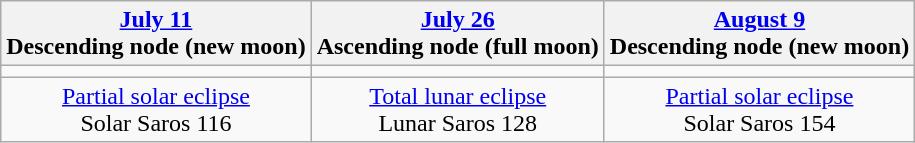<table class="wikitable">
<tr>
<th><a href='#'>July 11</a><br>Descending node (new moon)<br></th>
<th><a href='#'>July 26</a><br>Ascending node (full moon)</th>
<th><a href='#'>August 9</a><br>Descending node (new moon)<br></th>
</tr>
<tr>
<td></td>
<td></td>
<td></td>
</tr>
<tr align=center>
<td><a href='#'>Partial solar eclipse</a><br>Solar Saros 116</td>
<td><a href='#'>Total lunar eclipse</a><br>Lunar Saros 128</td>
<td><a href='#'>Partial solar eclipse</a><br>Solar Saros 154</td>
</tr>
</table>
